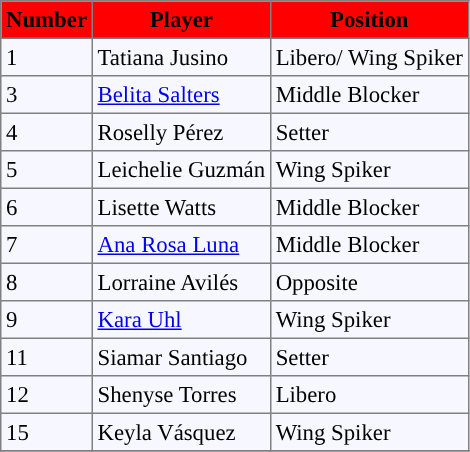<table bgcolor="#f7f8ff" cellpadding="3" cellspacing="0" border="1" style="font-size: 95%; border: gray solid 1px; border-collapse: collapse;">
<tr bgcolor="#ff0000">
<td align=center><strong>Number</strong></td>
<td align=center><strong>Player</strong></td>
<td align=center><strong>Position</strong></td>
</tr>
<tr align="left">
<td>1</td>
<td> Tatiana Jusino</td>
<td>Libero/ Wing Spiker</td>
</tr>
<tr align="left">
<td>3</td>
<td> <a href='#'>Belita Salters</a></td>
<td>Middle Blocker</td>
</tr>
<tr align="left">
<td>4</td>
<td> Roselly Pérez</td>
<td>Setter</td>
</tr>
<tr align="left">
<td>5</td>
<td> Leichelie Guzmán</td>
<td>Wing Spiker</td>
</tr>
<tr align="left">
<td>6</td>
<td> Lisette Watts</td>
<td>Middle Blocker</td>
</tr>
<tr align="left">
<td>7</td>
<td> <a href='#'>Ana Rosa Luna</a></td>
<td>Middle Blocker</td>
</tr>
<tr align="left">
<td>8</td>
<td> Lorraine Avilés</td>
<td>Opposite</td>
</tr>
<tr align="left">
<td>9</td>
<td> <a href='#'>Kara Uhl</a></td>
<td>Wing Spiker</td>
</tr>
<tr align="left">
<td>11</td>
<td> Siamar Santiago</td>
<td>Setter</td>
</tr>
<tr align="left">
<td>12</td>
<td> Shenyse Torres</td>
<td>Libero</td>
</tr>
<tr align="left">
<td>15</td>
<td> Keyla Vásquez</td>
<td>Wing Spiker</td>
</tr>
<tr align="left">
</tr>
</table>
